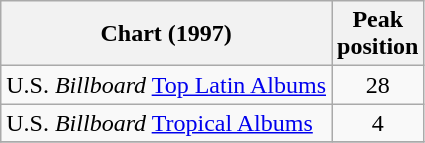<table class="wikitable">
<tr>
<th align="left">Chart (1997)</th>
<th align="left">Peak<br>position</th>
</tr>
<tr>
<td align="left">U.S. <em>Billboard</em> <a href='#'>Top Latin Albums</a></td>
<td align="center">28</td>
</tr>
<tr>
<td align="left">U.S. <em>Billboard</em> <a href='#'>Tropical Albums</a></td>
<td align="center">4</td>
</tr>
<tr>
</tr>
</table>
